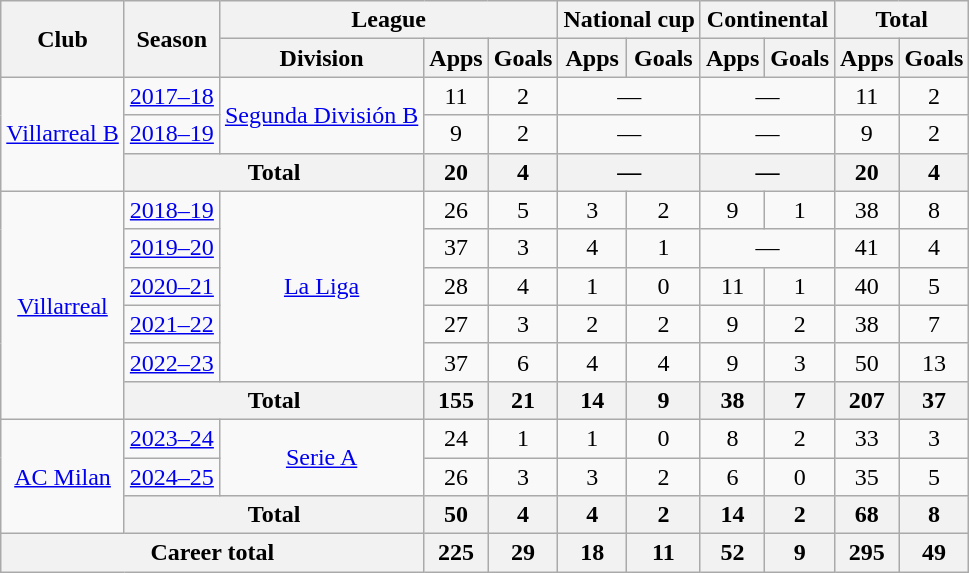<table class="wikitable" style="text-align:center">
<tr>
<th rowspan="2">Club</th>
<th rowspan="2">Season</th>
<th colspan="3">League</th>
<th colspan="2">National cup</th>
<th colspan="2">Continental</th>
<th colspan="2">Total</th>
</tr>
<tr>
<th>Division</th>
<th>Apps</th>
<th>Goals</th>
<th>Apps</th>
<th>Goals</th>
<th>Apps</th>
<th>Goals</th>
<th>Apps</th>
<th>Goals</th>
</tr>
<tr>
<td rowspan="3"><a href='#'>Villarreal B</a></td>
<td><a href='#'>2017–18</a></td>
<td rowspan="2"><a href='#'>Segunda División B</a></td>
<td>11</td>
<td>2</td>
<td colspan="2">—</td>
<td colspan="2">—</td>
<td>11</td>
<td>2</td>
</tr>
<tr>
<td><a href='#'>2018–19</a></td>
<td>9</td>
<td>2</td>
<td colspan="2">—</td>
<td colspan="2">—</td>
<td>9</td>
<td>2</td>
</tr>
<tr>
<th colspan="2">Total</th>
<th>20</th>
<th>4</th>
<th colspan="2">—</th>
<th colspan="2">—</th>
<th>20</th>
<th>4</th>
</tr>
<tr>
<td rowspan="6"><a href='#'>Villarreal</a></td>
<td><a href='#'>2018–19</a></td>
<td rowspan="5"><a href='#'>La Liga</a></td>
<td>26</td>
<td>5</td>
<td>3</td>
<td>2</td>
<td>9</td>
<td>1</td>
<td>38</td>
<td>8</td>
</tr>
<tr>
<td><a href='#'>2019–20</a></td>
<td>37</td>
<td>3</td>
<td>4</td>
<td>1</td>
<td colspan="2">—</td>
<td>41</td>
<td>4</td>
</tr>
<tr>
<td><a href='#'>2020–21</a></td>
<td>28</td>
<td>4</td>
<td>1</td>
<td>0</td>
<td>11</td>
<td>1</td>
<td>40</td>
<td>5</td>
</tr>
<tr>
<td><a href='#'>2021–22</a></td>
<td>27</td>
<td>3</td>
<td>2</td>
<td>2</td>
<td>9</td>
<td>2</td>
<td>38</td>
<td>7</td>
</tr>
<tr>
<td><a href='#'>2022–23</a></td>
<td>37</td>
<td>6</td>
<td>4</td>
<td>4</td>
<td>9</td>
<td>3</td>
<td>50</td>
<td>13</td>
</tr>
<tr>
<th colspan="2">Total</th>
<th>155</th>
<th>21</th>
<th>14</th>
<th>9</th>
<th>38</th>
<th>7</th>
<th>207</th>
<th>37</th>
</tr>
<tr>
<td rowspan="3"><a href='#'>AC Milan</a></td>
<td><a href='#'>2023–24</a></td>
<td rowspan="2"><a href='#'>Serie A</a></td>
<td>24</td>
<td>1</td>
<td>1</td>
<td>0</td>
<td>8</td>
<td>2</td>
<td>33</td>
<td>3</td>
</tr>
<tr>
<td><a href='#'>2024–25</a></td>
<td>26</td>
<td>3</td>
<td>3</td>
<td>2</td>
<td>6</td>
<td>0</td>
<td>35</td>
<td>5</td>
</tr>
<tr>
<th colspan="2">Total</th>
<th>50</th>
<th>4</th>
<th>4</th>
<th>2</th>
<th>14</th>
<th>2</th>
<th>68</th>
<th>8</th>
</tr>
<tr>
<th colspan="3">Career total</th>
<th>225</th>
<th>29</th>
<th>18</th>
<th>11</th>
<th>52</th>
<th>9</th>
<th>295</th>
<th>49</th>
</tr>
</table>
